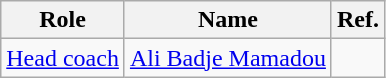<table class="wikitable">
<tr>
<th>Role</th>
<th>Name</th>
<th>Ref.</th>
</tr>
<tr>
<td><a href='#'>Head coach</a></td>
<td> <a href='#'>Ali Badje Mamadou</a></td>
<td><br></td>
</tr>
</table>
